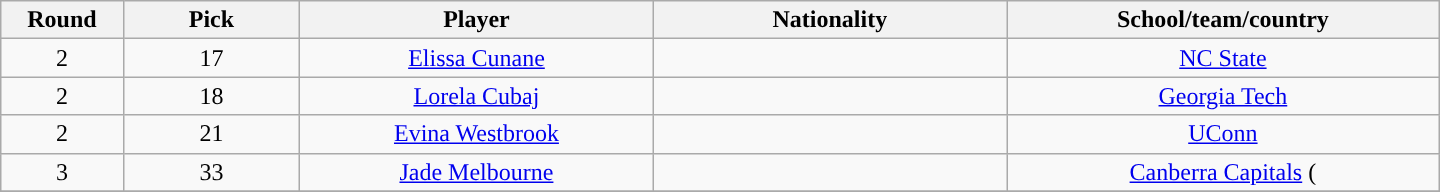<table class="wikitable" style="text-align:center; width:60em">
<tr>
<th width="2%">Round</th>
<th width="5%">Pick</th>
<th width="10%">Player</th>
<th width="10%">Nationality</th>
<th width="10%">School/team/country</th>
</tr>
<tr>
<td>2</td>
<td>17</td>
<td><a href='#'>Elissa Cunane</a></td>
<td></td>
<td><a href='#'>NC State</a></td>
</tr>
<tr>
<td>2</td>
<td>18</td>
<td><a href='#'>Lorela Cubaj</a></td>
<td></td>
<td><a href='#'>Georgia Tech</a></td>
</tr>
<tr>
<td>2</td>
<td>21</td>
<td><a href='#'>Evina Westbrook</a></td>
<td></td>
<td><a href='#'>UConn</a></td>
</tr>
<tr>
<td>3</td>
<td>33</td>
<td><a href='#'>Jade Melbourne</a></td>
<td></td>
<td><a href='#'>Canberra Capitals</a> (</td>
</tr>
<tr>
</tr>
</table>
